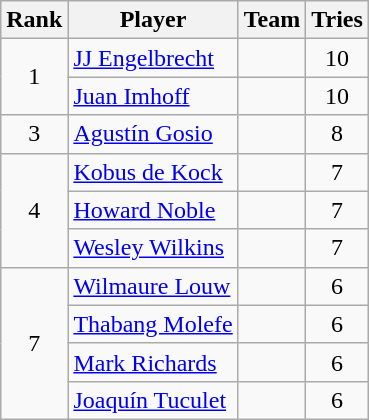<table class="wikitable">
<tr>
<th>Rank</th>
<th>Player</th>
<th>Team</th>
<th>Tries</th>
</tr>
<tr>
<td rowspan=2 align=center>1</td>
<td><a href='#'>JJ Engelbrecht</a></td>
<td></td>
<td align=center>10</td>
</tr>
<tr>
<td><a href='#'>Juan Imhoff</a></td>
<td></td>
<td align=center>10</td>
</tr>
<tr>
<td rowspan=1 align=center>3</td>
<td><a href='#'>Agustín Gosio</a></td>
<td></td>
<td align=center>8</td>
</tr>
<tr>
<td rowspan=3 align=center>4</td>
<td><a href='#'>Kobus de Kock</a></td>
<td></td>
<td align=center>7</td>
</tr>
<tr>
<td><a href='#'>Howard Noble</a></td>
<td></td>
<td align=center>7</td>
</tr>
<tr>
<td><a href='#'>Wesley Wilkins</a></td>
<td></td>
<td align=center>7</td>
</tr>
<tr>
<td rowspan=4 align=center>7</td>
<td><a href='#'>Wilmaure Louw</a></td>
<td></td>
<td align=center>6</td>
</tr>
<tr>
<td><a href='#'>Thabang Molefe</a></td>
<td></td>
<td align=center>6</td>
</tr>
<tr>
<td><a href='#'>Mark Richards</a></td>
<td></td>
<td align=center>6</td>
</tr>
<tr>
<td><a href='#'>Joaquín Tuculet</a></td>
<td></td>
<td align=center>6</td>
</tr>
</table>
